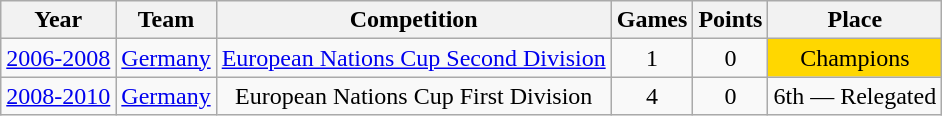<table class="wikitable">
<tr>
<th>Year</th>
<th>Team</th>
<th>Competition</th>
<th>Games</th>
<th>Points</th>
<th>Place</th>
</tr>
<tr align="center">
<td><a href='#'>2006-2008</a></td>
<td><a href='#'>Germany</a></td>
<td><a href='#'>European Nations Cup Second Division</a></td>
<td>1</td>
<td>0</td>
<td bgcolor="#FFD700">Champions</td>
</tr>
<tr align="center">
<td><a href='#'>2008-2010</a></td>
<td><a href='#'>Germany</a></td>
<td>European Nations Cup First Division</td>
<td>4</td>
<td>0</td>
<td>6th — Relegated</td>
</tr>
</table>
